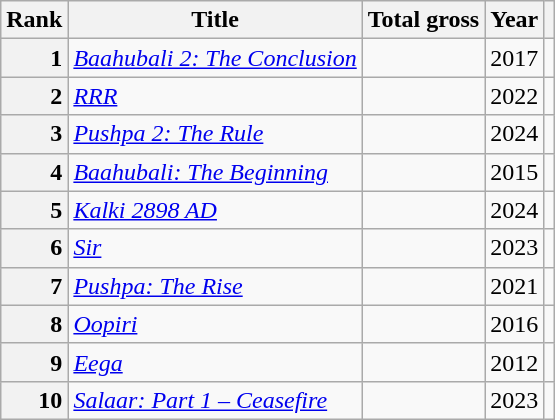<table class="wikitable sortable plainrowheaders">
<tr>
<th scope="col">Rank</th>
<th scope="col">Title</th>
<th scope="col">Total gross</th>
<th scope="col">Year</th>
<th scope="col" class="unsortable"></th>
</tr>
<tr>
<th scope="row" style=text-align:right>1</th>
<td><em><a href='#'>Baahubali 2: The Conclusion</a></em></td>
<td align="right"></td>
<td align="center">2017</td>
<td align="center"></td>
</tr>
<tr>
<th scope="row" style=text-align:right>2</th>
<td><em><a href='#'>RRR</a></em></td>
<td align="right"></td>
<td align="center">2022</td>
<td align="center"></td>
</tr>
<tr>
<th scope="row" style=text-align:right>3</th>
<td><em><a href='#'>Pushpa 2: The Rule</a></em></td>
<td align="right"></td>
<td align="center">2024</td>
<td align="center"></td>
</tr>
<tr>
<th scope="row" style=text-align:right>4</th>
<td><em><a href='#'>Baahubali: The Beginning</a></em></td>
<td align="right"></td>
<td align="center">2015</td>
<td align="center"></td>
</tr>
<tr>
<th scope="row" style=text-align:right>5</th>
<td><em><a href='#'>Kalki 2898 AD</a></em></td>
<td align="right"></td>
<td align="center">2024</td>
<td align="center"></td>
</tr>
<tr>
<th scope="row" style="text-align:right">6</th>
<td><em><a href='#'>Sir</a></em></td>
<td align="right"></td>
<td align="center">2023</td>
<td align="center"></td>
</tr>
<tr>
<th scope="row" style="text-align:right">7</th>
<td><em><a href='#'>Pushpa: The Rise</a></em></td>
<td align="right"></td>
<td align="center">2021</td>
<td align="center"></td>
</tr>
<tr>
<th scope="row" style="text-align:right">8</th>
<td><em><a href='#'>Oopiri</a></em></td>
<td align="right"></td>
<td align="center">2016</td>
<td align="center"></td>
</tr>
<tr>
<th scope="row" style="text-align:right">9</th>
<td><em><a href='#'>Eega</a></em></td>
<td align="right"></td>
<td align="center">2012</td>
<td align="center"></td>
</tr>
<tr>
<th scope="row" style="text-align:right">10</th>
<td><em><a href='#'>Salaar: Part 1 – Ceasefire</a></em></td>
<td align="right"></td>
<td align="center">2023</td>
<td align="center"></td>
</tr>
</table>
